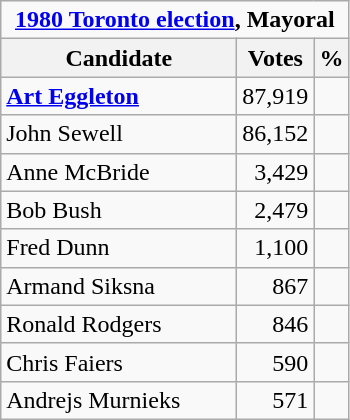<table class="wikitable">
<tr>
<td Colspan="3" align="center"><strong><a href='#'>1980 Toronto election</a>, Mayoral</strong></td>
</tr>
<tr>
<th bgcolor="#DDDDFF" width="150px">Candidate</th>
<th bgcolor="#DDDDFF">Votes</th>
<th bgcolor="#DDDDFF">%</th>
</tr>
<tr>
<td><strong><a href='#'>Art Eggleton</a></strong></td>
<td align=right>87,919</td>
<td align=right></td>
</tr>
<tr>
<td>John Sewell</td>
<td align=right>86,152</td>
<td align=right></td>
</tr>
<tr>
<td>Anne McBride</td>
<td align=right>3,429</td>
<td align=right></td>
</tr>
<tr>
<td>Bob Bush</td>
<td align=right>2,479</td>
<td align=right></td>
</tr>
<tr>
<td>Fred Dunn</td>
<td align=right>1,100</td>
<td align=right></td>
</tr>
<tr>
<td>Armand Siksna</td>
<td align=right>867</td>
<td align=right></td>
</tr>
<tr>
<td>Ronald Rodgers</td>
<td align=right>846</td>
<td align=right></td>
</tr>
<tr>
<td>Chris Faiers</td>
<td align=right>590</td>
<td align=right></td>
</tr>
<tr>
<td>Andrejs Murnieks</td>
<td align=right>571</td>
<td align=right></td>
</tr>
</table>
